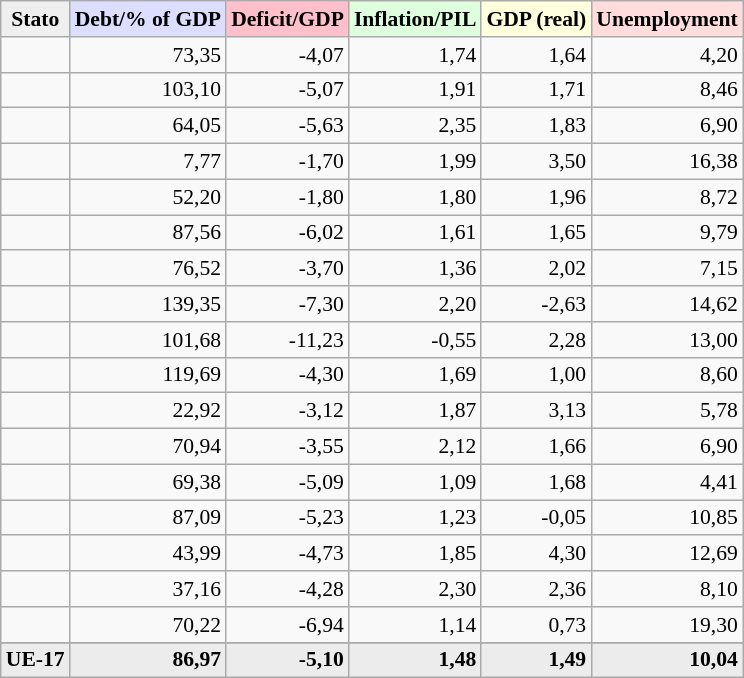<table class="wikitable sortable" style="font-size:90%;">
<tr>
<th style="background:#efefef;">Stato</th>
<th style="background:#ddddff;">Debt/% of GDP</th>
<th style="background:#ffc0cb;">Deficit/GDP</th>
<th style="background:#ddffdd;">Inflation/PIL</th>
<th style="background:#ffffdd">GDP (real)</th>
<th style="background:#ffdddd">Unemployment</th>
</tr>
<tr>
<td></td>
<td align=right>73,35</td>
<td align=right>-4,07</td>
<td align=right>1,74</td>
<td align=right>1,64</td>
<td align=right>4,20</td>
</tr>
<tr>
<td></td>
<td align=right>103,10</td>
<td align=right>-5,07</td>
<td align=right>1,91</td>
<td align=right>1,71</td>
<td align=right>8,46</td>
</tr>
<tr>
<td></td>
<td align=right>64,05</td>
<td align=right>-5,63</td>
<td align=right>2,35</td>
<td align=right>1,83</td>
<td align=right>6,90</td>
</tr>
<tr>
<td></td>
<td align=right>7,77</td>
<td align=right>-1,70</td>
<td align=right>1,99</td>
<td align=right>3,50</td>
<td align=right>16,38</td>
</tr>
<tr>
<td></td>
<td align=right>52,20</td>
<td align=right>-1,80</td>
<td align=right>1,80</td>
<td align=right>1,96</td>
<td align=right>8,72</td>
</tr>
<tr>
<td></td>
<td align=right>87,56</td>
<td align=right>-6,02</td>
<td align=right>1,61</td>
<td align=right>1,65</td>
<td align=right>9,79</td>
</tr>
<tr>
<td></td>
<td align=right>76,52</td>
<td align=right>-3,70</td>
<td align=right>1,36</td>
<td align=right>2,02</td>
<td align=right>7,15</td>
</tr>
<tr>
<td></td>
<td align=right>139,35</td>
<td align=right>-7,30</td>
<td align=right>2,20</td>
<td align=right>-2,63</td>
<td align=right>14,62</td>
</tr>
<tr>
<td></td>
<td align=right>101,68</td>
<td align=right>-11,23</td>
<td align=right>-0,55</td>
<td align=right>2,28</td>
<td align=right>13,00</td>
</tr>
<tr>
<td></td>
<td align=right>119,69</td>
<td align=right>-4,30</td>
<td align=right>1,69</td>
<td align=right>1,00</td>
<td align=right>8,60</td>
</tr>
<tr>
<td></td>
<td align=right>22,92</td>
<td align=right>-3,12</td>
<td align=right>1,87</td>
<td align=right>3,13</td>
<td align=right>5,78</td>
</tr>
<tr>
<td></td>
<td align=right>70,94</td>
<td align=right>-3,55</td>
<td align=right>2,12</td>
<td align=right>1,66</td>
<td align=right>6,90</td>
</tr>
<tr>
<td></td>
<td align=right>69,38</td>
<td align=right>-5,09</td>
<td align=right>1,09</td>
<td align=right>1,68</td>
<td align=right>4,41</td>
</tr>
<tr>
<td></td>
<td align=right>87,09</td>
<td align=right>-5,23</td>
<td align=right>1,23</td>
<td align=right>-0,05</td>
<td align=right>10,85</td>
</tr>
<tr>
<td></td>
<td align=right>43,99</td>
<td align=right>-4,73</td>
<td align=right>1,85</td>
<td align=right>4,30</td>
<td align=right>12,69</td>
</tr>
<tr>
<td></td>
<td align=right>37,16</td>
<td align=right>-4,28</td>
<td align=right>2,30</td>
<td align=right>2,36</td>
<td align=right>8,10</td>
</tr>
<tr>
<td></td>
<td align=right>70,22</td>
<td align=right>-6,94</td>
<td align=right>1,14</td>
<td align=right>0,73</td>
<td align=right>19,30</td>
</tr>
<tr>
</tr>
<tr bgcolor="#ececec">
<td><strong>UE-17</strong></td>
<td align=right><strong>86,97</strong></td>
<td align=right><strong>-5,10</strong></td>
<td align=right><strong>1,48</strong></td>
<td align=right><strong>1,49</strong></td>
<td align=right><strong>10,04</strong></td>
</tr>
</table>
